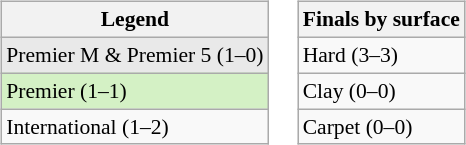<table>
<tr valign=top>
<td><br><table class="wikitable" style="font-size:90%;">
<tr>
<th>Legend</th>
</tr>
<tr>
<td bgcolor=#e9e9e9>Premier M & Premier 5 (1–0)</td>
</tr>
<tr>
<td bgcolor=#d4f1c5>Premier (1–1)</td>
</tr>
<tr>
<td>International (1–2)</td>
</tr>
</table>
</td>
<td><br><table class="wikitable" style="font-size:90%;">
<tr>
<th>Finals by surface</th>
</tr>
<tr>
<td>Hard (3–3)</td>
</tr>
<tr>
<td>Clay (0–0)</td>
</tr>
<tr>
<td>Carpet (0–0)</td>
</tr>
</table>
</td>
</tr>
</table>
